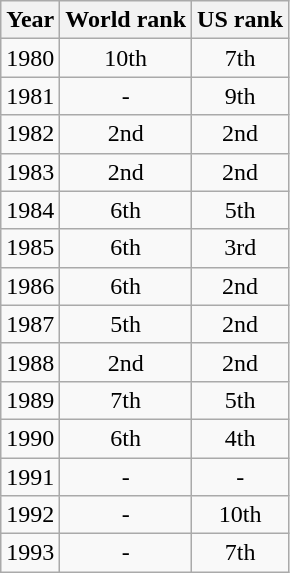<table class=wikitable>
<tr>
<th>Year</th>
<th>World rank</th>
<th>US rank</th>
</tr>
<tr>
<td>1980</td>
<td style="text-align:center;">10th</td>
<td style="text-align:center;">7th</td>
</tr>
<tr>
<td>1981</td>
<td style="text-align:center;">-</td>
<td style="text-align:center;">9th</td>
</tr>
<tr>
<td>1982</td>
<td style="text-align:center;">2nd</td>
<td style="text-align:center;">2nd</td>
</tr>
<tr>
<td>1983</td>
<td style="text-align:center;">2nd</td>
<td style="text-align:center;">2nd</td>
</tr>
<tr>
<td>1984</td>
<td style="text-align:center;">6th</td>
<td style="text-align:center;">5th</td>
</tr>
<tr>
<td>1985</td>
<td style="text-align:center;">6th</td>
<td style="text-align:center;">3rd</td>
</tr>
<tr>
<td>1986</td>
<td style="text-align:center;">6th</td>
<td style="text-align:center;">2nd</td>
</tr>
<tr>
<td>1987</td>
<td style="text-align:center;">5th</td>
<td style="text-align:center;">2nd</td>
</tr>
<tr>
<td>1988</td>
<td style="text-align:center;">2nd</td>
<td style="text-align:center;">2nd</td>
</tr>
<tr>
<td>1989</td>
<td style="text-align:center;">7th</td>
<td style="text-align:center;">5th</td>
</tr>
<tr>
<td>1990</td>
<td style="text-align:center;">6th</td>
<td style="text-align:center;">4th</td>
</tr>
<tr>
<td>1991</td>
<td style="text-align:center;">-</td>
<td style="text-align:center;">-</td>
</tr>
<tr>
<td>1992</td>
<td style="text-align:center;">-</td>
<td style="text-align:center;">10th</td>
</tr>
<tr>
<td>1993</td>
<td style="text-align:center;">-</td>
<td style="text-align:center;">7th</td>
</tr>
</table>
